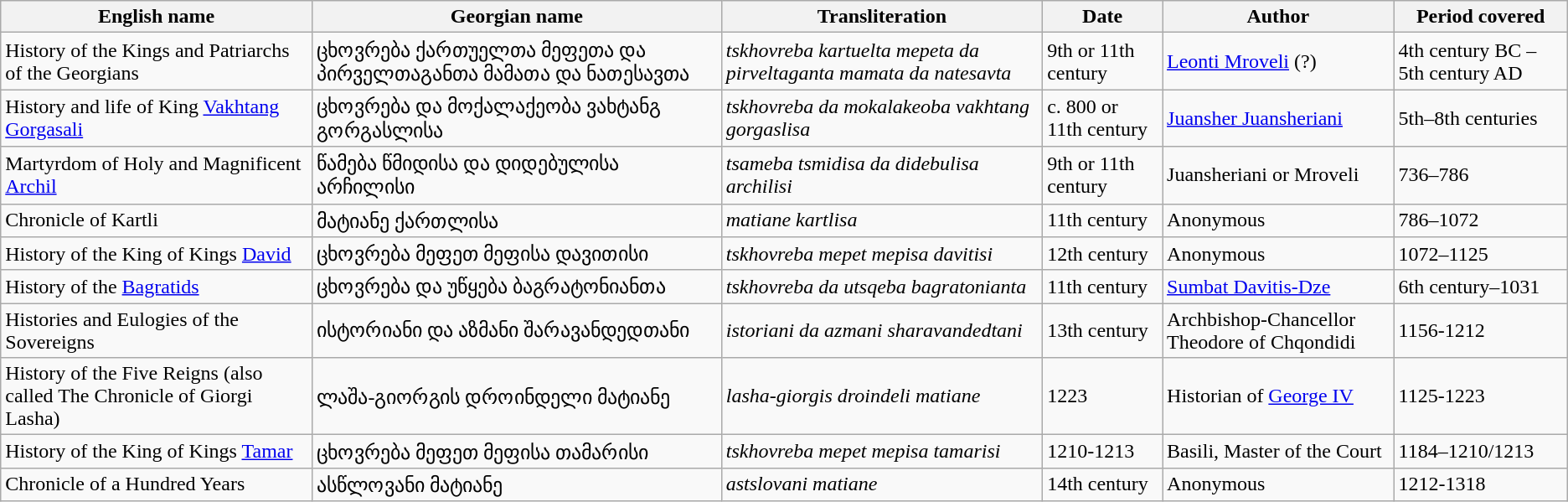<table class="wikitable">
<tr>
<th>English name</th>
<th>Georgian name</th>
<th>Transliteration</th>
<th>Date</th>
<th>Author</th>
<th>Period covered</th>
</tr>
<tr>
<td>History of the Kings and Patriarchs of the Georgians</td>
<td>ცხოვრება ქართუელთა მეფეთა და პირველთაგანთა მამათა და ნათესავთა</td>
<td><em>tskhovreba kartuelta mepeta da pirveltaganta mamata da natesavta</em></td>
<td>9th or 11th century</td>
<td><a href='#'>Leonti Mroveli</a> (?)</td>
<td>4th century BC – 5th century AD</td>
</tr>
<tr>
<td>History and life of King <a href='#'>Vakhtang Gorgasali</a></td>
<td>ცხოვრება და მოქალაქეობა ვახტანგ გორგასლისა</td>
<td><em>tskhovreba da mokalakeoba vakhtang gorgaslisa</em></td>
<td>c. 800 or 11th century</td>
<td><a href='#'>Juansher Juansheriani</a></td>
<td>5th–8th centuries</td>
</tr>
<tr>
<td>Martyrdom of Holy and Magnificent <a href='#'>Archil</a></td>
<td>წამება წმიდისა და დიდებულისა არჩილისი</td>
<td><em>tsameba tsmidisa da didebulisa archilisi</em></td>
<td>9th or 11th century</td>
<td>Juansheriani or Mroveli</td>
<td>736–786</td>
</tr>
<tr>
<td>Chronicle of Kartli</td>
<td>მატიანე ქართლისა</td>
<td><em>matiane kartlisa</em></td>
<td>11th century</td>
<td>Anonymous</td>
<td>786–1072</td>
</tr>
<tr>
<td>History of the King of Kings <a href='#'>David</a></td>
<td>ცხოვრება მეფეთ მეფისა დავითისი</td>
<td><em>tskhovreba mepet mepisa davitisi</em></td>
<td>12th century</td>
<td>Anonymous</td>
<td>1072–1125</td>
</tr>
<tr>
<td>History of the <a href='#'>Bagratids</a></td>
<td>ცხოვრება და უწყება ბაგრატონიანთა</td>
<td><em>tskhovreba da utsqeba bagratonianta</em></td>
<td>11th century</td>
<td><a href='#'>Sumbat Davitis-Dze</a></td>
<td>6th century–1031</td>
</tr>
<tr>
<td>Histories and Eulogies of the Sovereigns</td>
<td>ისტორიანი და აზმანი შარავანდედთანი</td>
<td><em>istoriani da azmani sharavandedtani</em></td>
<td>13th century</td>
<td>Archbishop-Chancellor Theodore of Chqondidi</td>
<td>1156-1212</td>
</tr>
<tr>
<td>History of the Five Reigns (also called The Chronicle of Giorgi Lasha)</td>
<td>ლაშა-გიორგის დროინდელი მატიანე</td>
<td><em>lasha-giorgis droindeli matiane</em></td>
<td>1223</td>
<td>Historian of <a href='#'>George IV</a></td>
<td>1125-1223</td>
</tr>
<tr>
<td>History of the King of Kings <a href='#'>Tamar</a></td>
<td>ცხოვრება მეფეთ მეფისა თამარისი</td>
<td><em>tskhovreba mepet mepisa tamarisi</em></td>
<td>1210-1213</td>
<td>Basili, Master of the Court</td>
<td>1184–1210/1213</td>
</tr>
<tr>
<td>Chronicle of a Hundred Years</td>
<td>ასწლოვანი მატიანე</td>
<td><em>astslovani matiane</em></td>
<td>14th century</td>
<td>Anonymous</td>
<td>1212-1318</td>
</tr>
</table>
